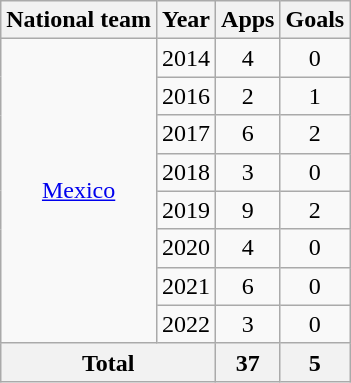<table class="wikitable" style="text-align:center">
<tr>
<th>National team</th>
<th>Year</th>
<th>Apps</th>
<th>Goals</th>
</tr>
<tr>
<td rowspan="8"><a href='#'>Mexico</a></td>
<td>2014</td>
<td>4</td>
<td>0</td>
</tr>
<tr>
<td>2016</td>
<td>2</td>
<td>1</td>
</tr>
<tr>
<td>2017</td>
<td>6</td>
<td>2</td>
</tr>
<tr>
<td>2018</td>
<td>3</td>
<td>0</td>
</tr>
<tr>
<td>2019</td>
<td>9</td>
<td>2</td>
</tr>
<tr>
<td>2020</td>
<td>4</td>
<td>0</td>
</tr>
<tr>
<td>2021</td>
<td>6</td>
<td>0</td>
</tr>
<tr>
<td>2022</td>
<td>3</td>
<td>0</td>
</tr>
<tr>
<th colspan="2">Total</th>
<th>37</th>
<th>5</th>
</tr>
</table>
